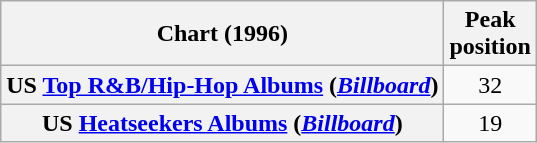<table class="wikitable sortable plainrowheaders" style="text-align:center">
<tr>
<th scope="col">Chart (1996)</th>
<th scope="col">Peak<br>position</th>
</tr>
<tr>
<th scope="row">US <a href='#'>Top R&B/Hip-Hop Albums</a> (<em><a href='#'>Billboard</a></em>)</th>
<td>32</td>
</tr>
<tr>
<th scope="row">US <a href='#'>Heatseekers Albums</a> (<em><a href='#'>Billboard</a></em>)</th>
<td>19</td>
</tr>
</table>
